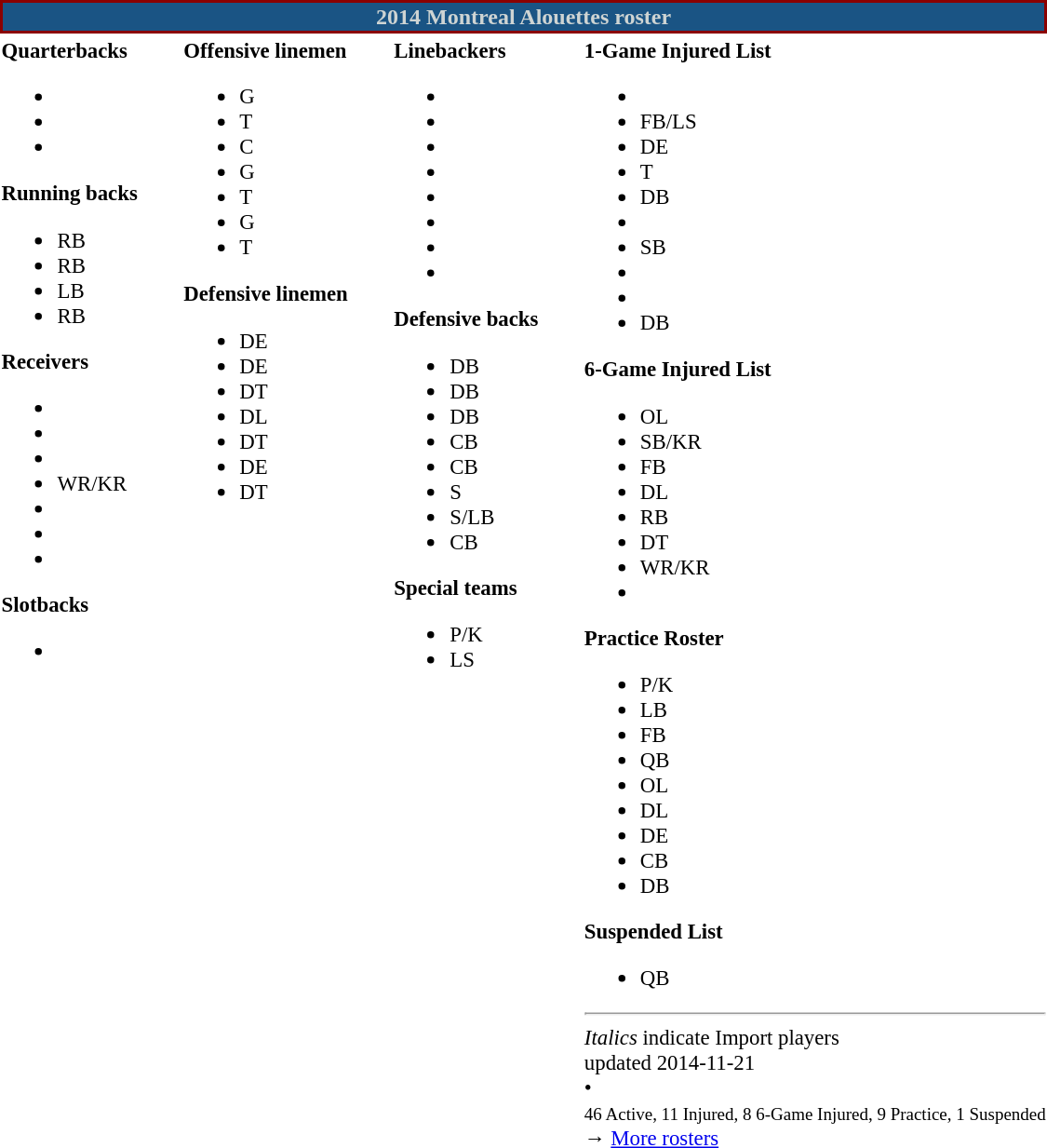<table class="toccolours" style="text-align: left;">
<tr>
<th colspan="7" style="background-color: #1A5484; color:#CED4D3; border:2px solid darkred; text-align: center;">2014 Montreal Alouettes roster</th>
</tr>
<tr>
<td style="font-size: 95%;vertical-align:top;"><strong>Quarterbacks</strong><br><ul><li></li><li></li><li></li></ul><strong>Running backs</strong><ul><li> RB</li><li> RB</li><li> LB</li><li> RB</li></ul><strong>Receivers</strong><ul><li></li><li></li><li></li><li> WR/KR</li><li></li><li></li><li></li></ul><strong>Slotbacks</strong><ul><li></li></ul></td>
<td style="width: 25px;"></td>
<td style="font-size: 95%;vertical-align:top;"><strong>Offensive linemen</strong><br><ul><li> G</li><li> T</li><li> C</li><li> G</li><li> T</li><li> G</li><li> T</li></ul><strong>Defensive linemen</strong><ul><li> DE</li><li> DE</li><li> DT</li><li> DL</li><li> DT</li><li> DE</li><li> DT</li></ul></td>
<td style="width: 25px;"></td>
<td style="font-size: 95%;vertical-align:top;"><strong>Linebackers</strong><br><ul><li></li><li></li><li></li><li></li><li></li><li></li><li></li><li></li></ul><strong>Defensive backs</strong><ul><li> DB</li><li> DB</li><li> DB</li><li> CB</li><li> CB</li><li> S</li><li> S/LB</li><li> CB</li></ul><strong>Special teams</strong><ul><li> P/K</li><li> LS</li></ul></td>
<td style="width: 25px;"></td>
<td style="font-size: 95%;vertical-align:top;"><strong>1-Game Injured List</strong><br><ul><li></li><li> FB/LS</li><li> DE</li><li> T</li><li> DB</li><li></li><li> SB</li><li></li><li></li><li> DB</li></ul><strong>6-Game Injured List</strong><ul><li> OL</li><li> SB/KR</li><li> FB</li><li> DL</li><li> RB</li><li> DT</li><li> WR/KR</li><li></li></ul><strong>Practice Roster</strong><ul><li> P/K</li><li> LB</li><li> FB</li><li> QB</li><li> OL</li><li> DL</li><li> DE</li><li> CB</li><li> DB</li></ul><strong>Suspended List</strong><ul><li> QB</li></ul><hr>
<em>Italics</em> indicate Import players<br>
<span></span> updated 2014-11-21<br>
<span></span> • <span></span><br>
<small>46 Active, 11 Injured, 8 6-Game Injured, 9 Practice, 1 Suspended</small><br>→ <a href='#'>More rosters</a></td>
</tr>
<tr>
</tr>
</table>
